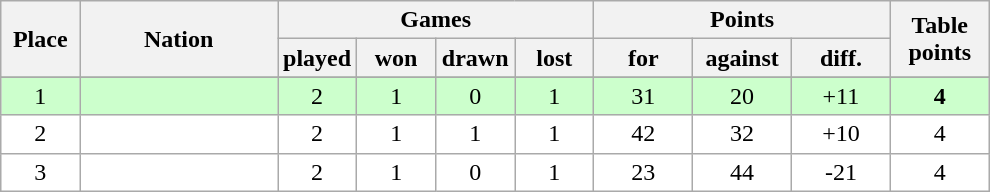<table class="wikitable">
<tr>
<th rowspan=2 width="8%">Place</th>
<th rowspan=2 width="20%">Nation</th>
<th colspan=4 width="32%">Games</th>
<th colspan=3 width="30%">Points</th>
<th rowspan=2 width="10%">Table<br>points</th>
</tr>
<tr>
<th width="8%">played</th>
<th width="8%">won</th>
<th width="8%">drawn</th>
<th width="8%">lost</th>
<th width="10%">for</th>
<th width="10%">against</th>
<th width="10%">diff.</th>
</tr>
<tr>
</tr>
<tr bgcolor=#ccffcc align=center>
<td>1</td>
<td align=left><strong></strong></td>
<td>2</td>
<td>1</td>
<td>0</td>
<td>1</td>
<td>31</td>
<td>20</td>
<td>+11</td>
<td><strong>4</strong></td>
</tr>
<tr bgcolor=#ffffff align=center>
<td>2</td>
<td align=left></td>
<td>2</td>
<td>1</td>
<td>1</td>
<td>1</td>
<td>42</td>
<td>32</td>
<td>+10</td>
<td>4</td>
</tr>
<tr bgcolor=#ffffff align=center>
<td>3</td>
<td align=left></td>
<td>2</td>
<td>1</td>
<td>0</td>
<td>1</td>
<td>23</td>
<td>44</td>
<td>-21</td>
<td>4</td>
</tr>
</table>
